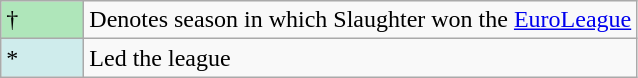<table class="wikitable">
<tr>
<td style="background:#AFE6BA; width:3em;">†</td>
<td>Denotes season in which Slaughter won the <a href='#'>EuroLeague</a></td>
</tr>
<tr>
<td style="background:#CFECEC; width:1em">*</td>
<td>Led the league</td>
</tr>
</table>
